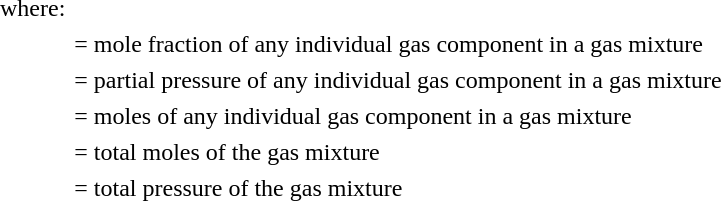<table border="0" cellpadding="2">
<tr>
<td align=right>where:</td>
<td> </td>
</tr>
<tr>
<th align=right></th>
<td align=left>= mole fraction of any individual gas component in a gas mixture</td>
</tr>
<tr>
<th align=right></th>
<td align=left>= partial pressure of any individual gas component in a gas mixture</td>
</tr>
<tr>
<th align=right></th>
<td align=left>= moles of any individual gas component in a gas mixture</td>
</tr>
<tr>
<th align=right></th>
<td align=left>= total moles of the gas mixture</td>
</tr>
<tr>
<th align=right></th>
<td align=left>= total pressure of the gas mixture</td>
</tr>
</table>
